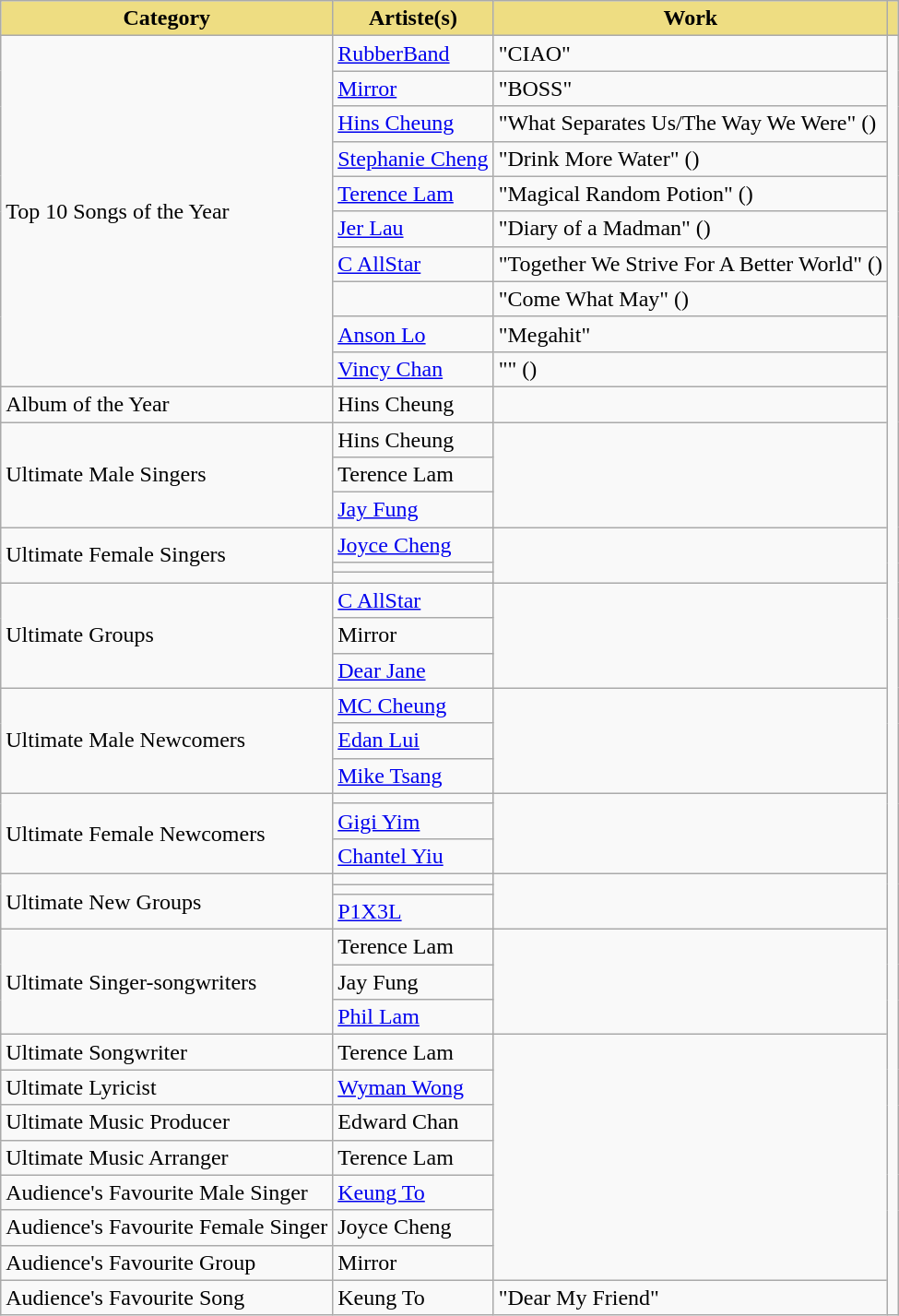<table class="wikitable">
<tr>
<th style="background:#EEDD82">Category</th>
<th style="background:#EEDD82">Artiste(s)</th>
<th style="background:#EEDD82">Work</th>
<th style="background:#EEDD82"></th>
</tr>
<tr>
<td rowspan="10">Top 10 Songs of the Year</td>
<td><a href='#'>RubberBand</a></td>
<td>"CIAO"</td>
<td rowspan="43"></td>
</tr>
<tr>
<td><a href='#'>Mirror</a></td>
<td>"BOSS"</td>
</tr>
<tr>
<td><a href='#'>Hins Cheung</a></td>
<td>"What Separates Us/The Way We Were" ()</td>
</tr>
<tr>
<td><a href='#'>Stephanie Cheng</a></td>
<td>"Drink More Water" ()</td>
</tr>
<tr>
<td><a href='#'>Terence Lam</a></td>
<td>"Magical Random Potion" ()</td>
</tr>
<tr>
<td><a href='#'>Jer Lau</a></td>
<td>"Diary of a Madman" ()</td>
</tr>
<tr>
<td><a href='#'>C AllStar</a></td>
<td>"Together We Strive For A Better World" ()</td>
</tr>
<tr>
<td></td>
<td>"Come What May" ()</td>
</tr>
<tr>
<td><a href='#'>Anson Lo</a></td>
<td>"Megahit"</td>
</tr>
<tr>
<td><a href='#'>Vincy Chan</a></td>
<td>"" ()</td>
</tr>
<tr>
<td>Album of the Year</td>
<td>Hins Cheung</td>
<td><em></em></td>
</tr>
<tr>
<td rowspan="3">Ultimate Male Singers</td>
<td>Hins Cheung </td>
<td rowspan="3"></td>
</tr>
<tr>
<td>Terence Lam </td>
</tr>
<tr>
<td><a href='#'>Jay Fung</a> </td>
</tr>
<tr>
<td rowspan="3">Ultimate Female Singers</td>
<td><a href='#'>Joyce Cheng</a> </td>
<td rowspan="3"></td>
</tr>
<tr>
<td> </td>
</tr>
<tr>
<td> </td>
</tr>
<tr>
<td rowspan="3">Ultimate Groups</td>
<td><a href='#'>C AllStar</a> </td>
<td rowspan="3"></td>
</tr>
<tr>
<td>Mirror </td>
</tr>
<tr>
<td><a href='#'>Dear Jane</a> </td>
</tr>
<tr>
<td rowspan="3">Ultimate Male Newcomers</td>
<td><a href='#'>MC Cheung</a> </td>
<td rowspan="3"></td>
</tr>
<tr>
<td><a href='#'>Edan Lui</a> </td>
</tr>
<tr>
<td><a href='#'>Mike Tsang</a> </td>
</tr>
<tr>
<td rowspan="3">Ultimate Female Newcomers</td>
<td> </td>
<td rowspan="3"></td>
</tr>
<tr>
<td><a href='#'>Gigi Yim</a> </td>
</tr>
<tr>
<td><a href='#'>Chantel Yiu</a> </td>
</tr>
<tr>
<td rowspan="3">Ultimate New Groups</td>
<td> </td>
<td rowspan="3"></td>
</tr>
<tr>
<td> </td>
</tr>
<tr>
<td><a href='#'>P1X3L</a> </td>
</tr>
<tr>
<td rowspan="3">Ultimate Singer-songwriters</td>
<td>Terence Lam </td>
<td rowspan="3"></td>
</tr>
<tr>
<td>Jay Fung </td>
</tr>
<tr>
<td><a href='#'>Phil Lam</a> </td>
</tr>
<tr>
<td>Ultimate Songwriter</td>
<td>Terence Lam</td>
</tr>
<tr>
<td>Ultimate Lyricist</td>
<td><a href='#'>Wyman Wong</a></td>
</tr>
<tr>
<td>Ultimate Music Producer</td>
<td>Edward Chan</td>
</tr>
<tr>
<td>Ultimate Music Arranger</td>
<td>Terence Lam</td>
</tr>
<tr>
<td>Audience's Favourite Male Singer</td>
<td><a href='#'>Keung To</a></td>
</tr>
<tr>
<td>Audience's Favourite Female Singer</td>
<td>Joyce Cheng</td>
</tr>
<tr>
<td>Audience's Favourite Group</td>
<td>Mirror</td>
</tr>
<tr>
<td>Audience's Favourite Song</td>
<td>Keung To</td>
<td>"Dear My Friend"</td>
</tr>
</table>
